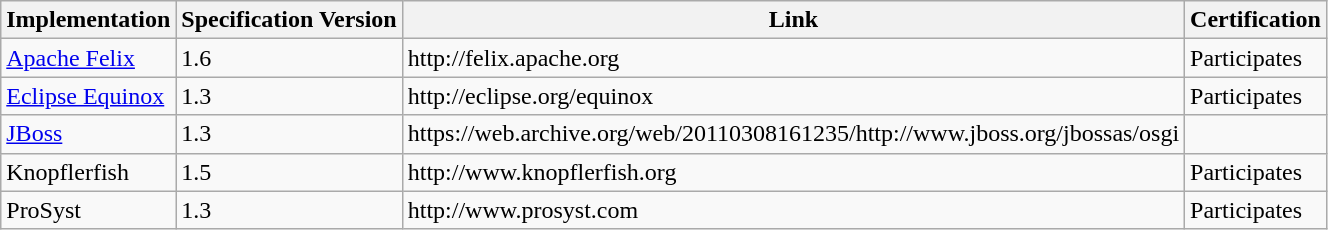<table class="wikitable sortable">
<tr>
<th>Implementation</th>
<th>Specification Version</th>
<th>Link</th>
<th>Certification</th>
</tr>
<tr>
<td><a href='#'>Apache Felix</a></td>
<td>1.6</td>
<td>http://felix.apache.org</td>
<td>Participates</td>
</tr>
<tr>
<td><a href='#'>Eclipse Equinox</a></td>
<td>1.3</td>
<td>http://eclipse.org/equinox</td>
<td>Participates</td>
</tr>
<tr>
<td><a href='#'>JBoss</a></td>
<td>1.3</td>
<td>https://web.archive.org/web/20110308161235/http://www.jboss.org/jbossas/osgi</td>
<td></td>
</tr>
<tr>
<td>Knopflerfish</td>
<td>1.5</td>
<td>http://www.knopflerfish.org</td>
<td>Participates</td>
</tr>
<tr>
<td>ProSyst</td>
<td>1.3</td>
<td>http://www.prosyst.com</td>
<td>Participates</td>
</tr>
</table>
